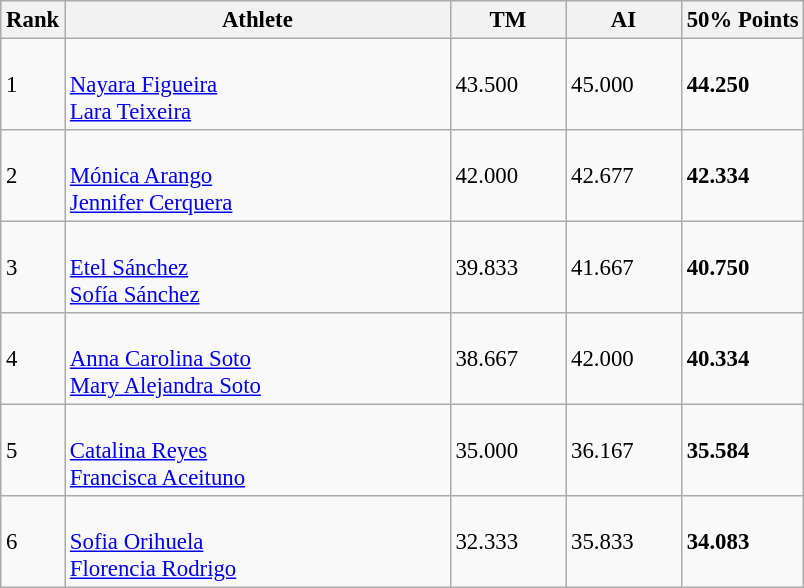<table class="wikitable" style="font-size:95%" style="width:35em;" style="text-align:center">
<tr>
<th>Rank</th>
<th width=250>Athlete</th>
<th width=70>TM</th>
<th width=70>AI</th>
<th>50% Points</th>
</tr>
<tr>
<td>1</td>
<td align=left><br><a href='#'>Nayara Figueira</a><br><a href='#'>Lara Teixeira</a></td>
<td>43.500</td>
<td>45.000</td>
<td><strong>44.250</strong></td>
</tr>
<tr>
<td>2</td>
<td align=left><br><a href='#'>Mónica Arango</a><br><a href='#'>Jennifer Cerquera</a></td>
<td>42.000</td>
<td>42.677</td>
<td><strong>42.334</strong></td>
</tr>
<tr>
<td>3</td>
<td align=left><br><a href='#'>Etel Sánchez</a><br><a href='#'>Sofía Sánchez</a></td>
<td>39.833</td>
<td>41.667</td>
<td><strong>40.750</strong></td>
</tr>
<tr>
<td>4</td>
<td align=left><br><a href='#'>Anna Carolina Soto</a><br><a href='#'>Mary Alejandra Soto</a></td>
<td>38.667</td>
<td>42.000</td>
<td><strong>40.334</strong></td>
</tr>
<tr>
<td>5</td>
<td align=left><br><a href='#'>Catalina Reyes</a><br><a href='#'>Francisca Aceituno</a></td>
<td>35.000</td>
<td>36.167</td>
<td><strong>35.584</strong></td>
</tr>
<tr>
<td>6</td>
<td align=left><br><a href='#'>Sofia Orihuela</a><br><a href='#'>Florencia Rodrigo</a></td>
<td>32.333</td>
<td>35.833</td>
<td><strong>34.083</strong></td>
</tr>
</table>
